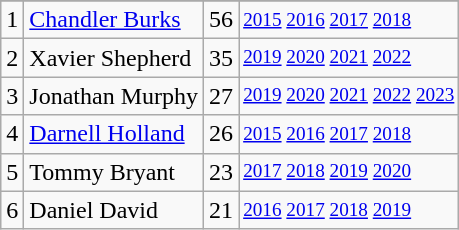<table class="wikitable">
<tr>
</tr>
<tr>
<td>1</td>
<td><a href='#'>Chandler Burks</a></td>
<td>56</td>
<td style="font-size:80%;"><a href='#'>2015</a> <a href='#'>2016</a> <a href='#'>2017</a> <a href='#'>2018</a></td>
</tr>
<tr>
<td>2</td>
<td>Xavier Shepherd</td>
<td>35</td>
<td style="font-size:80%;"><a href='#'>2019</a> <a href='#'>2020</a> <a href='#'>2021</a> <a href='#'>2022</a></td>
</tr>
<tr>
<td>3</td>
<td>Jonathan Murphy</td>
<td>27</td>
<td style="font-size:80%;"><a href='#'>2019</a> <a href='#'>2020</a> <a href='#'>2021</a> <a href='#'>2022</a> <a href='#'>2023</a></td>
</tr>
<tr>
<td>4</td>
<td><a href='#'>Darnell Holland</a></td>
<td>26</td>
<td style="font-size:80%;"><a href='#'>2015</a> <a href='#'>2016</a> <a href='#'>2017</a> <a href='#'>2018</a></td>
</tr>
<tr>
<td>5</td>
<td>Tommy Bryant</td>
<td>23</td>
<td style="font-size:80%;"><a href='#'>2017</a> <a href='#'>2018</a> <a href='#'>2019</a> <a href='#'>2020</a></td>
</tr>
<tr>
<td>6</td>
<td>Daniel David</td>
<td>21</td>
<td style="font-size:80%;"><a href='#'>2016</a> <a href='#'>2017</a> <a href='#'>2018</a> <a href='#'>2019</a></td>
</tr>
</table>
